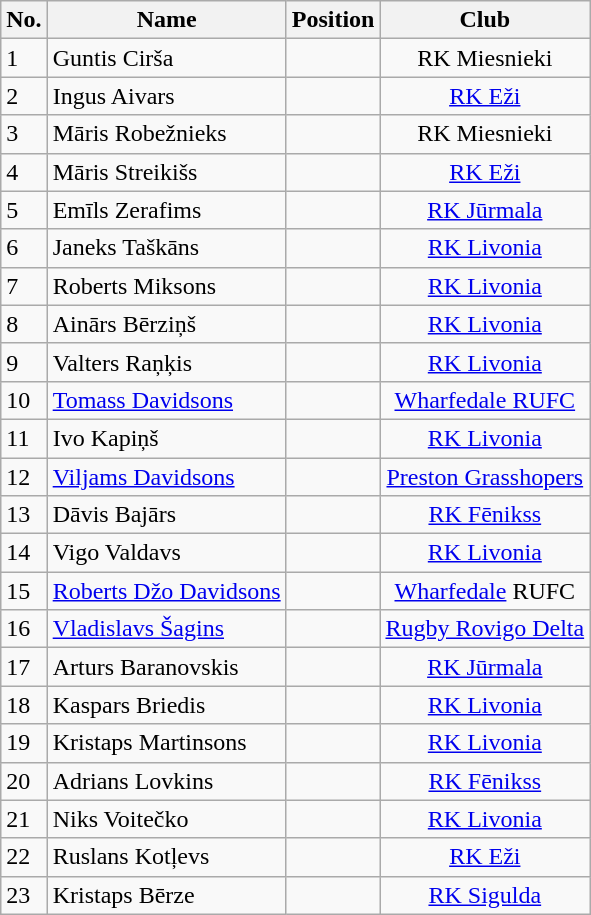<table class="wikitable">
<tr>
<th>No.</th>
<th>Name</th>
<th>Position</th>
<th>Club</th>
</tr>
<tr>
<td>1</td>
<td>Guntis Cirša</td>
<td></td>
<td align="center">RK Miesnieki  </td>
</tr>
<tr>
<td>2</td>
<td>Ingus Aivars</td>
<td></td>
<td align="center"><a href='#'>RK Eži</a>  </td>
</tr>
<tr>
<td>3</td>
<td>Māris Robežnieks</td>
<td></td>
<td align="center">RK Miesnieki  </td>
</tr>
<tr>
<td>4</td>
<td>Māris Streikišs</td>
<td></td>
<td align="center"><a href='#'>RK Eži</a>  </td>
</tr>
<tr>
<td>5</td>
<td>Emīls Zerafims</td>
<td></td>
<td align="center"><a href='#'>RK Jūrmala</a> </td>
</tr>
<tr>
<td>6</td>
<td>Janeks Taškāns</td>
<td></td>
<td align="center"><a href='#'>RK Livonia</a> </td>
</tr>
<tr>
<td>7</td>
<td>Roberts Miksons</td>
<td></td>
<td align="center"><a href='#'>RK Livonia</a> </td>
</tr>
<tr>
<td>8</td>
<td>Ainārs Bērziņš</td>
<td></td>
<td align="center"><a href='#'>RK Livonia</a> </td>
</tr>
<tr>
<td>9</td>
<td>Valters Raņķis</td>
<td></td>
<td align="center"><a href='#'>RK Livonia</a> </td>
</tr>
<tr>
<td>10</td>
<td><a href='#'>Tomass Davidsons</a></td>
<td></td>
<td align="center"><a href='#'>Wharfedale RUFC</a> </td>
</tr>
<tr>
<td>11</td>
<td>Ivo Kapiņš</td>
<td></td>
<td align="center"><a href='#'>RK Livonia</a> </td>
</tr>
<tr>
<td>12</td>
<td><a href='#'>Viljams Davidsons</a></td>
<td></td>
<td align="center"><a href='#'>Preston Grasshopers</a> </td>
</tr>
<tr>
<td>13</td>
<td>Dāvis Bajārs</td>
<td></td>
<td align="center"><a href='#'>RK Fēnikss</a> </td>
</tr>
<tr>
<td>14</td>
<td>Vigo Valdavs</td>
<td></td>
<td align="center"><a href='#'>RK Livonia</a> </td>
</tr>
<tr>
<td>15</td>
<td><a href='#'>Roberts Džo Davidsons</a></td>
<td></td>
<td align="center"><a href='#'>Wharfedale</a> RUFC </td>
</tr>
<tr>
<td>16</td>
<td><a href='#'>Vladislavs Šagins</a></td>
<td></td>
<td align="center"><a href='#'>Rugby Rovigo Delta</a>  </td>
</tr>
<tr>
<td>17</td>
<td>Arturs Baranovskis</td>
<td></td>
<td align="center"><a href='#'>RK Jūrmala</a> </td>
</tr>
<tr>
<td>18</td>
<td>Kaspars Briedis</td>
<td></td>
<td align="center"><a href='#'>RK Livonia</a> </td>
</tr>
<tr>
<td>19</td>
<td>Kristaps Martinsons</td>
<td></td>
<td align="center"><a href='#'>RK Livonia</a> </td>
</tr>
<tr>
<td>20</td>
<td>Adrians Lovkins</td>
<td></td>
<td align="center"><a href='#'>RK Fēnikss</a> </td>
</tr>
<tr>
<td>21</td>
<td>Niks Voitečko</td>
<td></td>
<td align="center"><a href='#'>RK Livonia</a> </td>
</tr>
<tr>
<td>22</td>
<td>Ruslans Kotļevs</td>
<td></td>
<td align="center"><a href='#'>RK Eži</a>  </td>
</tr>
<tr>
<td>23</td>
<td>Kristaps Bērze</td>
<td></td>
<td align="center"><a href='#'>RK Sigulda</a> </td>
</tr>
</table>
